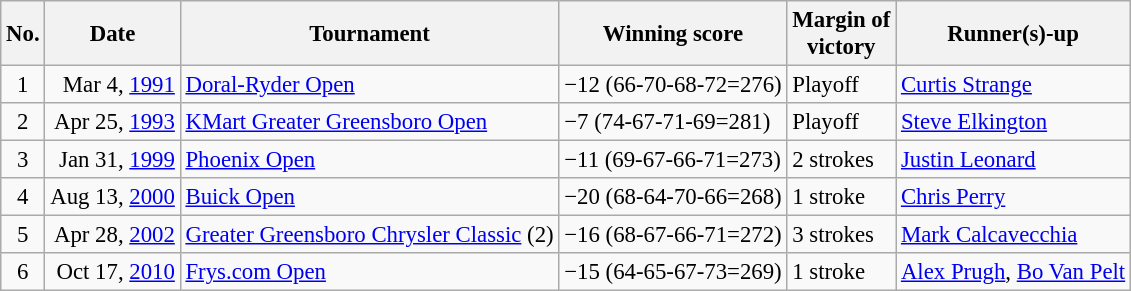<table class="wikitable" style="font-size:95%;">
<tr>
<th>No.</th>
<th>Date</th>
<th>Tournament</th>
<th>Winning score</th>
<th>Margin of<br>victory</th>
<th>Runner(s)-up</th>
</tr>
<tr>
<td align=center>1</td>
<td align=right>Mar 4, <a href='#'>1991</a></td>
<td><a href='#'>Doral-Ryder Open</a></td>
<td>−12 (66-70-68-72=276)</td>
<td>Playoff</td>
<td> <a href='#'>Curtis Strange</a></td>
</tr>
<tr>
<td align=center>2</td>
<td align=right>Apr 25, <a href='#'>1993</a></td>
<td><a href='#'>KMart Greater Greensboro Open</a></td>
<td>−7 (74-67-71-69=281)</td>
<td>Playoff</td>
<td> <a href='#'>Steve Elkington</a></td>
</tr>
<tr>
<td align=center>3</td>
<td align=right>Jan 31, <a href='#'>1999</a></td>
<td><a href='#'>Phoenix Open</a></td>
<td>−11 (69-67-66-71=273)</td>
<td>2 strokes</td>
<td> <a href='#'>Justin Leonard</a></td>
</tr>
<tr>
<td align=center>4</td>
<td align=right>Aug 13, <a href='#'>2000</a></td>
<td><a href='#'>Buick Open</a></td>
<td>−20 (68-64-70-66=268)</td>
<td>1 stroke</td>
<td> <a href='#'>Chris Perry</a></td>
</tr>
<tr>
<td align=center>5</td>
<td align=right>Apr 28, <a href='#'>2002</a></td>
<td><a href='#'>Greater Greensboro Chrysler Classic</a> (2)</td>
<td>−16 (68-67-66-71=272)</td>
<td>3 strokes</td>
<td> <a href='#'>Mark Calcavecchia</a></td>
</tr>
<tr>
<td align=center>6</td>
<td align=right>Oct 17, <a href='#'>2010</a></td>
<td><a href='#'>Frys.com Open</a></td>
<td>−15 (64-65-67-73=269)</td>
<td>1 stroke</td>
<td> <a href='#'>Alex Prugh</a>,  <a href='#'>Bo Van Pelt</a></td>
</tr>
</table>
